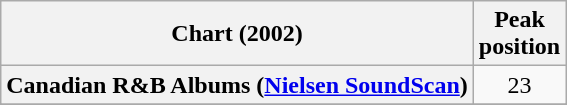<table class="wikitable sortable plainrowheaders" style="text-align:center;">
<tr>
<th scope="col">Chart (2002)</th>
<th scope="col">Peak<br>position</th>
</tr>
<tr>
<th scope="row">Canadian R&B Albums (<a href='#'>Nielsen SoundScan</a>)</th>
<td style="text-align:center;">23</td>
</tr>
<tr>
</tr>
<tr>
</tr>
</table>
